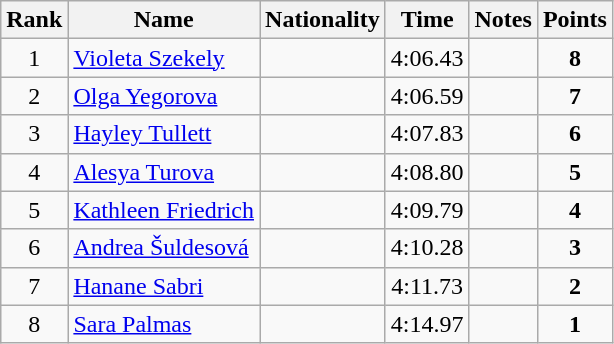<table class="wikitable sortable" style="text-align:center">
<tr>
<th>Rank</th>
<th>Name</th>
<th>Nationality</th>
<th>Time</th>
<th>Notes</th>
<th>Points</th>
</tr>
<tr>
<td>1</td>
<td align=left><a href='#'>Violeta Szekely</a></td>
<td align=left></td>
<td>4:06.43</td>
<td></td>
<td><strong>8</strong></td>
</tr>
<tr>
<td>2</td>
<td align=left><a href='#'>Olga Yegorova</a></td>
<td align=left></td>
<td>4:06.59</td>
<td></td>
<td><strong>7</strong></td>
</tr>
<tr>
<td>3</td>
<td align=left><a href='#'>Hayley Tullett</a></td>
<td align=left></td>
<td>4:07.83</td>
<td></td>
<td><strong>6</strong></td>
</tr>
<tr>
<td>4</td>
<td align=left><a href='#'>Alesya Turova</a></td>
<td align=left></td>
<td>4:08.80</td>
<td></td>
<td><strong>5</strong></td>
</tr>
<tr>
<td>5</td>
<td align=left><a href='#'>Kathleen Friedrich</a></td>
<td align=left></td>
<td>4:09.79</td>
<td></td>
<td><strong>4</strong></td>
</tr>
<tr>
<td>6</td>
<td align=left><a href='#'>Andrea Šuldesová</a></td>
<td align=left></td>
<td>4:10.28</td>
<td></td>
<td><strong>3</strong></td>
</tr>
<tr>
<td>7</td>
<td align=left><a href='#'>Hanane Sabri</a></td>
<td align=left></td>
<td>4:11.73</td>
<td></td>
<td><strong>2</strong></td>
</tr>
<tr>
<td>8</td>
<td align=left><a href='#'>Sara Palmas</a></td>
<td align=left></td>
<td>4:14.97</td>
<td></td>
<td><strong>1</strong></td>
</tr>
</table>
